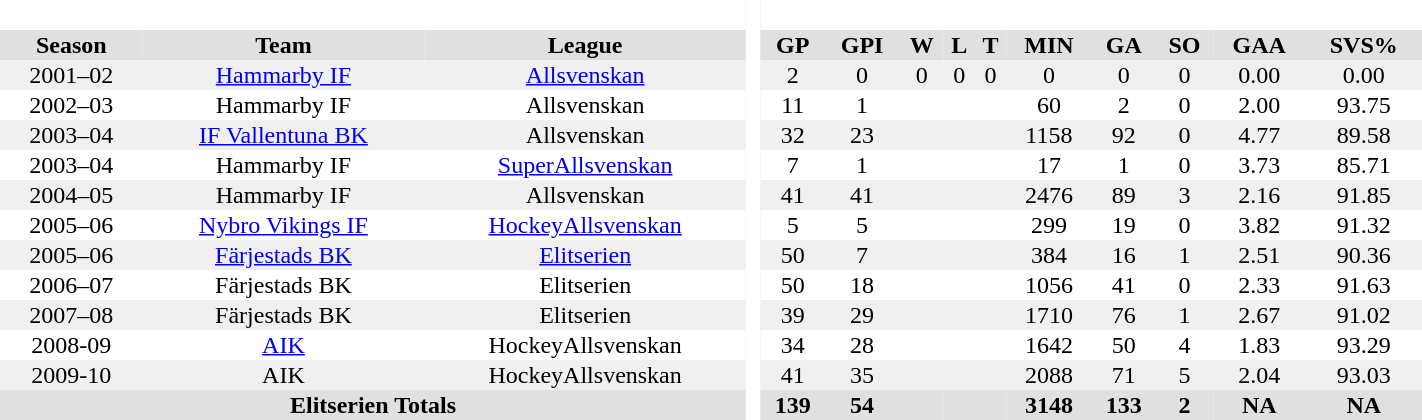<table BORDER="0" CELLPADDING="1" CELLSPACING="0" width="75%" style="text-align:center">
<tr bgcolor="#e0e0e0">
<th colspan="3" bgcolor="#ffffff"> </th>
<th rowspan="99" bgcolor="#ffffff"> </th>
</tr>
<tr bgcolor="#e0e0e0">
<th>Season</th>
<th>Team</th>
<th>League</th>
<th>GP</th>
<th>GPI</th>
<th>W</th>
<th>L</th>
<th>T</th>
<th>MIN</th>
<th>GA</th>
<th>SO</th>
<th>GAA</th>
<th>SVS%</th>
</tr>
<tr ALIGN="center" bgcolor="#f0f0f0">
<td>2001–02</td>
<td><a href='#'>Hammarby IF</a></td>
<td><a href='#'>Allsvenskan</a></td>
<td>2</td>
<td>0</td>
<td>0</td>
<td>0</td>
<td>0</td>
<td>0</td>
<td>0</td>
<td>0</td>
<td>0.00</td>
<td>0.00</td>
</tr>
<tr ALIGN="center">
<td>2002–03</td>
<td>Hammarby IF</td>
<td>Allsvenskan</td>
<td>11</td>
<td>1</td>
<td></td>
<td></td>
<td></td>
<td>60</td>
<td>2</td>
<td>0</td>
<td>2.00</td>
<td>93.75</td>
</tr>
<tr ALIGN="center" bgcolor="#f0f0f0">
<td>2003–04</td>
<td><a href='#'>IF Vallentuna BK</a></td>
<td>Allsvenskan</td>
<td>32</td>
<td>23</td>
<td></td>
<td></td>
<td></td>
<td>1158</td>
<td>92</td>
<td>0</td>
<td>4.77</td>
<td>89.58</td>
</tr>
<tr ALIGN="center">
<td>2003–04</td>
<td>Hammarby IF</td>
<td><a href='#'>SuperAllsvenskan</a></td>
<td>7</td>
<td>1</td>
<td></td>
<td></td>
<td></td>
<td>17</td>
<td>1</td>
<td>0</td>
<td>3.73</td>
<td>85.71</td>
</tr>
<tr ALIGN="center" bgcolor="#f0f0f0">
<td>2004–05</td>
<td>Hammarby IF</td>
<td>Allsvenskan</td>
<td>41</td>
<td>41</td>
<td></td>
<td></td>
<td></td>
<td>2476</td>
<td>89</td>
<td>3</td>
<td>2.16</td>
<td>91.85</td>
</tr>
<tr ALIGN="center">
<td>2005–06</td>
<td><a href='#'>Nybro Vikings IF</a></td>
<td><a href='#'>HockeyAllsvenskan</a></td>
<td>5</td>
<td>5</td>
<td></td>
<td></td>
<td></td>
<td>299</td>
<td>19</td>
<td>0</td>
<td>3.82</td>
<td>91.32</td>
</tr>
<tr ALIGN="center" bgcolor="#f0f0f0">
<td>2005–06</td>
<td><a href='#'>Färjestads BK</a></td>
<td><a href='#'>Elitserien</a></td>
<td>50</td>
<td>7</td>
<td></td>
<td></td>
<td></td>
<td>384</td>
<td>16</td>
<td>1</td>
<td>2.51</td>
<td>90.36</td>
</tr>
<tr ALIGN="center">
<td>2006–07</td>
<td>Färjestads BK</td>
<td>Elitserien</td>
<td>50</td>
<td>18</td>
<td></td>
<td></td>
<td></td>
<td>1056</td>
<td>41</td>
<td>0</td>
<td>2.33</td>
<td>91.63</td>
</tr>
<tr ALIGN="center" bgcolor="#f0f0f0">
<td>2007–08</td>
<td>Färjestads BK</td>
<td>Elitserien</td>
<td>39</td>
<td>29</td>
<td></td>
<td></td>
<td></td>
<td>1710</td>
<td>76</td>
<td>1</td>
<td>2.67</td>
<td>91.02</td>
</tr>
<tr ALIGN="center">
<td>2008-09</td>
<td><a href='#'>AIK</a></td>
<td>HockeyAllsvenskan</td>
<td>34</td>
<td>28</td>
<td></td>
<td></td>
<td></td>
<td>1642</td>
<td>50</td>
<td>4</td>
<td>1.83</td>
<td>93.29</td>
</tr>
<tr ALIGN="center" bgcolor="#f0f0f0">
<td>2009-10</td>
<td>AIK</td>
<td>HockeyAllsvenskan</td>
<td>41</td>
<td>35</td>
<td></td>
<td></td>
<td></td>
<td>2088</td>
<td>71</td>
<td>5</td>
<td>2.04</td>
<td>93.03</td>
</tr>
<tr ALIGN="center" bgcolor="#e0e0e0">
<th colspan="3" align="center">Elitserien Totals</th>
<th>139</th>
<th>54</th>
<th></th>
<th></th>
<th></th>
<th>3148</th>
<th>133</th>
<th>2</th>
<th>NA</th>
<th>NA</th>
</tr>
</table>
